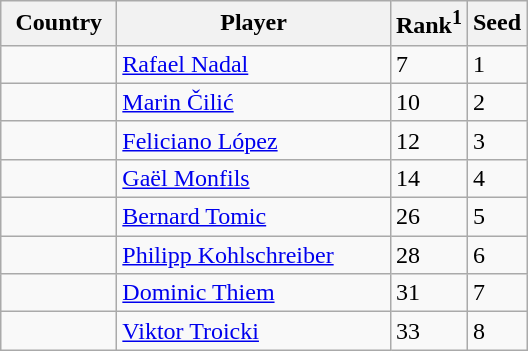<table class="sortable wikitable">
<tr>
<th width="70">Country</th>
<th width="175">Player</th>
<th>Rank<sup>1</sup></th>
<th>Seed</th>
</tr>
<tr>
<td></td>
<td><a href='#'>Rafael Nadal</a></td>
<td>7</td>
<td>1</td>
</tr>
<tr>
<td></td>
<td><a href='#'>Marin Čilić</a></td>
<td>10</td>
<td>2</td>
</tr>
<tr>
<td></td>
<td><a href='#'>Feliciano López</a></td>
<td>12</td>
<td>3</td>
</tr>
<tr>
<td></td>
<td><a href='#'>Gaël Monfils</a></td>
<td>14</td>
<td>4</td>
</tr>
<tr>
<td></td>
<td><a href='#'>Bernard Tomic</a></td>
<td>26</td>
<td>5</td>
</tr>
<tr>
<td></td>
<td><a href='#'>Philipp Kohlschreiber</a></td>
<td>28</td>
<td>6</td>
</tr>
<tr>
<td></td>
<td><a href='#'>Dominic Thiem</a></td>
<td>31</td>
<td>7</td>
</tr>
<tr>
<td></td>
<td><a href='#'>Viktor Troicki</a></td>
<td>33</td>
<td>8</td>
</tr>
</table>
